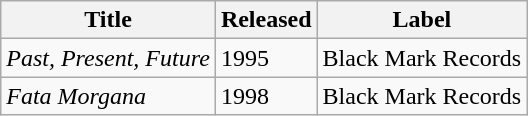<table class="wikitable">
<tr>
<th>Title</th>
<th>Released</th>
<th>Label</th>
</tr>
<tr>
<td><em>Past, Present, Future</em></td>
<td>1995</td>
<td>Black Mark Records</td>
</tr>
<tr>
<td><em>Fata Morgana</em></td>
<td>1998</td>
<td>Black Mark Records</td>
</tr>
</table>
